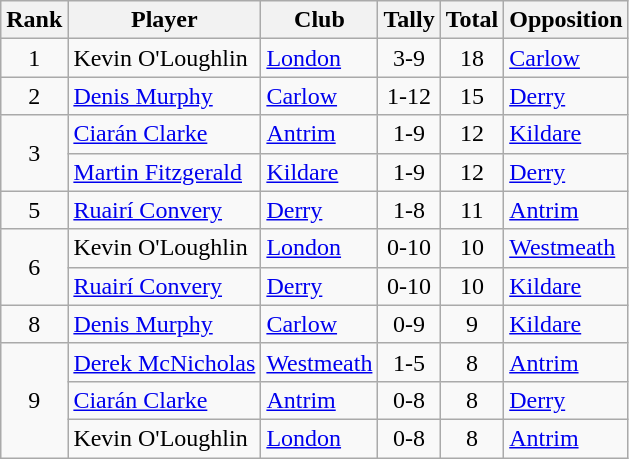<table class="wikitable">
<tr>
<th>Rank</th>
<th>Player</th>
<th>Club</th>
<th>Tally</th>
<th>Total</th>
<th>Opposition</th>
</tr>
<tr>
<td rowspan=1 align=center>1</td>
<td>Kevin O'Loughlin</td>
<td><a href='#'>London</a></td>
<td align=center>3-9</td>
<td align=center>18</td>
<td><a href='#'>Carlow</a></td>
</tr>
<tr>
<td rowspan=1 align=center>2</td>
<td><a href='#'>Denis Murphy</a></td>
<td><a href='#'>Carlow</a></td>
<td align=center>1-12</td>
<td align=center>15</td>
<td><a href='#'>Derry</a></td>
</tr>
<tr>
<td rowspan=2 align=center>3</td>
<td><a href='#'>Ciarán Clarke</a></td>
<td><a href='#'>Antrim</a></td>
<td align=center>1-9</td>
<td align=center>12</td>
<td><a href='#'>Kildare</a></td>
</tr>
<tr>
<td><a href='#'>Martin Fitzgerald</a></td>
<td><a href='#'>Kildare</a></td>
<td align=center>1-9</td>
<td align=center>12</td>
<td><a href='#'>Derry</a></td>
</tr>
<tr>
<td rowspan=1 align=center>5</td>
<td><a href='#'>Ruairí Convery</a></td>
<td><a href='#'>Derry</a></td>
<td align=center>1-8</td>
<td align=center>11</td>
<td><a href='#'>Antrim</a></td>
</tr>
<tr>
<td rowspan=2 align=center>6</td>
<td>Kevin O'Loughlin</td>
<td><a href='#'>London</a></td>
<td align=center>0-10</td>
<td align=center>10</td>
<td><a href='#'>Westmeath</a></td>
</tr>
<tr>
<td><a href='#'>Ruairí Convery</a></td>
<td><a href='#'>Derry</a></td>
<td align=center>0-10</td>
<td align=center>10</td>
<td><a href='#'>Kildare</a></td>
</tr>
<tr>
<td rowspan=1 align=center>8</td>
<td><a href='#'>Denis Murphy</a></td>
<td><a href='#'>Carlow</a></td>
<td align=center>0-9</td>
<td align=center>9</td>
<td><a href='#'>Kildare</a></td>
</tr>
<tr>
<td rowspan=3 align=center>9</td>
<td><a href='#'>Derek McNicholas</a></td>
<td><a href='#'>Westmeath</a></td>
<td align=center>1-5</td>
<td align=center>8</td>
<td><a href='#'>Antrim</a></td>
</tr>
<tr>
<td><a href='#'>Ciarán Clarke</a></td>
<td><a href='#'>Antrim</a></td>
<td align=center>0-8</td>
<td align=center>8</td>
<td><a href='#'>Derry</a></td>
</tr>
<tr>
<td>Kevin O'Loughlin</td>
<td><a href='#'>London</a></td>
<td align=center>0-8</td>
<td align=center>8</td>
<td><a href='#'>Antrim</a></td>
</tr>
</table>
